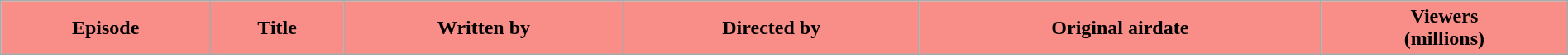<table class="wikitable plainrowheaders" style="width:100%;">
<tr style="color:#000;">
<th style="background:#F98D87;">Episode</th>
<th style="background:#F98D87;">Title</th>
<th style="background:#F98D87;">Written by</th>
<th style="background:#F98D87;">Directed by</th>
<th style="background:#F98D87;">Original airdate</th>
<th style="background:#F98D87;">Viewers<br>(millions)<br>





</th>
</tr>
</table>
